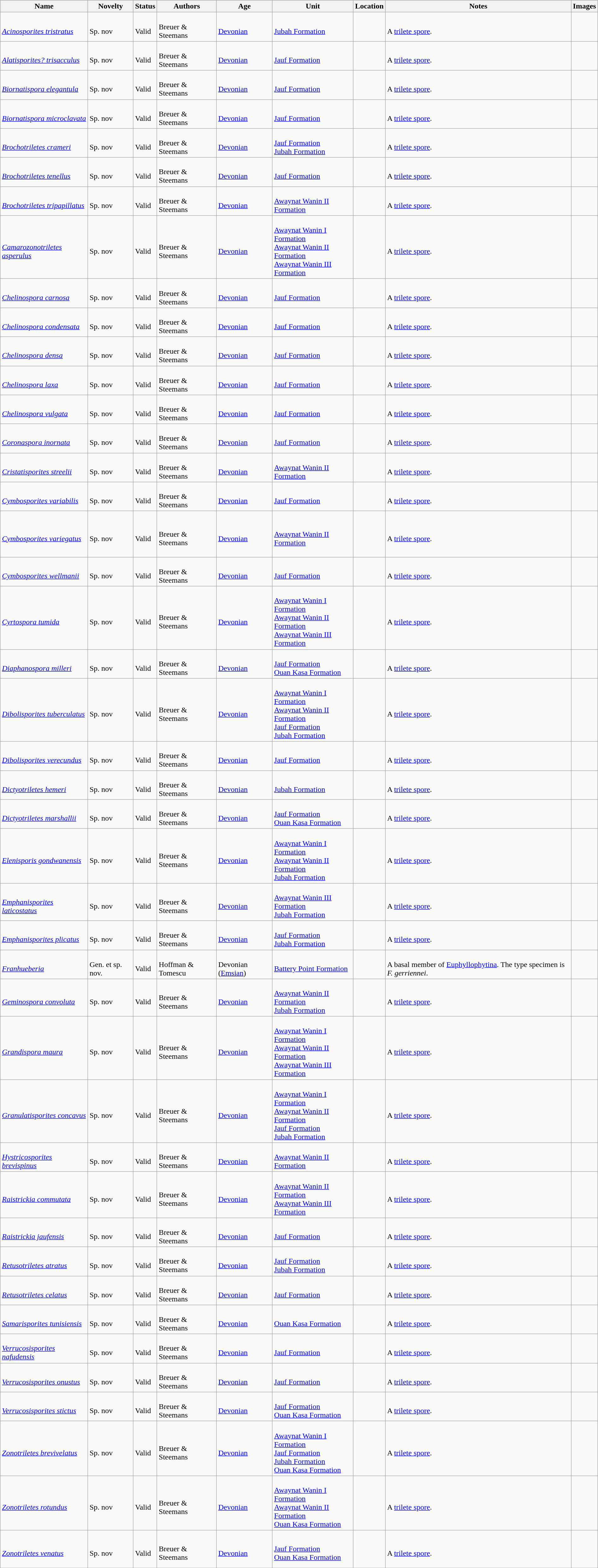<table class="wikitable sortable" align="center" width="100%">
<tr>
<th>Name</th>
<th>Novelty</th>
<th>Status</th>
<th>Authors</th>
<th>Age</th>
<th>Unit</th>
<th>Location</th>
<th>Notes</th>
<th>Images</th>
</tr>
<tr>
<td><br><em><a href='#'>Acinosporites tristratus</a></em></td>
<td><br>Sp. nov</td>
<td><br>Valid</td>
<td><br>Breuer & Steemans</td>
<td><br><a href='#'>Devonian</a></td>
<td><br><a href='#'>Jubah Formation</a></td>
<td><br></td>
<td><br>A <a href='#'>trilete spore</a>.</td>
<td></td>
</tr>
<tr>
<td><br><em><a href='#'>Alatisporites? trisacculus</a></em></td>
<td><br>Sp. nov</td>
<td><br>Valid</td>
<td><br>Breuer & Steemans</td>
<td><br><a href='#'>Devonian</a></td>
<td><br><a href='#'>Jauf Formation</a></td>
<td><br></td>
<td><br>A <a href='#'>trilete spore</a>.</td>
<td></td>
</tr>
<tr>
<td><br><em><a href='#'>Biornatispora elegantula</a></em></td>
<td><br>Sp. nov</td>
<td><br>Valid</td>
<td><br>Breuer & Steemans</td>
<td><br><a href='#'>Devonian</a></td>
<td><br><a href='#'>Jauf Formation</a></td>
<td><br><br>
<br>
</td>
<td><br>A <a href='#'>trilete spore</a>.</td>
<td></td>
</tr>
<tr>
<td><br><em><a href='#'>Biornatispora microclavata</a></em></td>
<td><br>Sp. nov</td>
<td><br>Valid</td>
<td><br>Breuer & Steemans</td>
<td><br><a href='#'>Devonian</a></td>
<td><br><a href='#'>Jauf Formation</a></td>
<td><br></td>
<td><br>A <a href='#'>trilete spore</a>.</td>
<td></td>
</tr>
<tr>
<td><br><em><a href='#'>Brochotriletes crameri</a></em></td>
<td><br>Sp. nov</td>
<td><br>Valid</td>
<td><br>Breuer & Steemans</td>
<td><br><a href='#'>Devonian</a></td>
<td><br><a href='#'>Jauf Formation</a><br>
<a href='#'>Jubah Formation</a></td>
<td><br></td>
<td><br>A <a href='#'>trilete spore</a>.</td>
<td></td>
</tr>
<tr>
<td><br><em><a href='#'>Brochotriletes tenellus</a></em></td>
<td><br>Sp. nov</td>
<td><br>Valid</td>
<td><br>Breuer & Steemans</td>
<td><br><a href='#'>Devonian</a></td>
<td><br><a href='#'>Jauf Formation</a></td>
<td><br></td>
<td><br>A <a href='#'>trilete spore</a>.</td>
<td></td>
</tr>
<tr>
<td><br><em><a href='#'>Brochotriletes tripapillatus</a></em></td>
<td><br>Sp. nov</td>
<td><br>Valid</td>
<td><br>Breuer & Steemans</td>
<td><br><a href='#'>Devonian</a></td>
<td><br><a href='#'>Awaynat Wanin II Formation</a></td>
<td><br></td>
<td><br>A <a href='#'>trilete spore</a>.</td>
<td></td>
</tr>
<tr>
<td><br><em><a href='#'>Camarozonotriletes asperulus</a></em></td>
<td><br>Sp. nov</td>
<td><br>Valid</td>
<td><br>Breuer & Steemans</td>
<td><br><a href='#'>Devonian</a></td>
<td><br><a href='#'>Awaynat Wanin I Formation</a><br>
<a href='#'>Awaynat Wanin II Formation</a><br>
<a href='#'>Awaynat Wanin III Formation</a></td>
<td><br><br>
</td>
<td><br>A <a href='#'>trilete spore</a>.</td>
<td></td>
</tr>
<tr>
<td><br><em><a href='#'>Chelinospora carnosa</a></em></td>
<td><br>Sp. nov</td>
<td><br>Valid</td>
<td><br>Breuer & Steemans</td>
<td><br><a href='#'>Devonian</a></td>
<td><br><a href='#'>Jauf Formation</a></td>
<td><br></td>
<td><br>A <a href='#'>trilete spore</a>.</td>
<td></td>
</tr>
<tr>
<td><br><em><a href='#'>Chelinospora condensata</a></em></td>
<td><br>Sp. nov</td>
<td><br>Valid</td>
<td><br>Breuer & Steemans</td>
<td><br><a href='#'>Devonian</a></td>
<td><br><a href='#'>Jauf Formation</a></td>
<td><br></td>
<td><br>A <a href='#'>trilete spore</a>.</td>
<td></td>
</tr>
<tr>
<td><br><em><a href='#'>Chelinospora densa</a></em></td>
<td><br>Sp. nov</td>
<td><br>Valid</td>
<td><br>Breuer & Steemans</td>
<td><br><a href='#'>Devonian</a></td>
<td><br><a href='#'>Jauf Formation</a></td>
<td><br></td>
<td><br>A <a href='#'>trilete spore</a>.</td>
<td></td>
</tr>
<tr>
<td><br><em><a href='#'>Chelinospora laxa</a></em></td>
<td><br>Sp. nov</td>
<td><br>Valid</td>
<td><br>Breuer & Steemans</td>
<td><br><a href='#'>Devonian</a></td>
<td><br><a href='#'>Jauf Formation</a></td>
<td><br></td>
<td><br>A <a href='#'>trilete spore</a>.</td>
<td></td>
</tr>
<tr>
<td><br><em><a href='#'>Chelinospora vulgata</a></em></td>
<td><br>Sp. nov</td>
<td><br>Valid</td>
<td><br>Breuer & Steemans</td>
<td><br><a href='#'>Devonian</a></td>
<td><br><a href='#'>Jauf Formation</a></td>
<td><br></td>
<td><br>A <a href='#'>trilete spore</a>.</td>
<td></td>
</tr>
<tr>
<td><br><em><a href='#'>Coronaspora inornata</a></em></td>
<td><br>Sp. nov</td>
<td><br>Valid</td>
<td><br>Breuer & Steemans</td>
<td><br><a href='#'>Devonian</a></td>
<td><br><a href='#'>Jauf Formation</a></td>
<td><br></td>
<td><br>A <a href='#'>trilete spore</a>.</td>
<td></td>
</tr>
<tr>
<td><br><em><a href='#'>Cristatisporites streelii</a></em></td>
<td><br>Sp. nov</td>
<td><br>Valid</td>
<td><br>Breuer & Steemans</td>
<td><br><a href='#'>Devonian</a></td>
<td><br><a href='#'>Awaynat Wanin II Formation</a></td>
<td><br><br>
</td>
<td><br>A <a href='#'>trilete spore</a>.</td>
<td></td>
</tr>
<tr>
<td><br><em><a href='#'>Cymbosporites variabilis</a></em></td>
<td><br>Sp. nov</td>
<td><br>Valid</td>
<td><br>Breuer & Steemans</td>
<td><br><a href='#'>Devonian</a></td>
<td><br><a href='#'>Jauf Formation</a></td>
<td><br></td>
<td><br>A <a href='#'>trilete spore</a>.</td>
<td></td>
</tr>
<tr>
<td><br><em><a href='#'>Cymbosporites variegatus</a></em></td>
<td><br>Sp. nov</td>
<td><br>Valid</td>
<td><br>Breuer & Steemans</td>
<td><br><a href='#'>Devonian</a></td>
<td><br><a href='#'>Awaynat Wanin II Formation</a></td>
<td><br><br>
<br>
<br>
<br>
</td>
<td><br>A <a href='#'>trilete spore</a>.</td>
<td></td>
</tr>
<tr>
<td><br><em><a href='#'>Cymbosporites wellmanii</a></em></td>
<td><br>Sp. nov</td>
<td><br>Valid</td>
<td><br>Breuer & Steemans</td>
<td><br><a href='#'>Devonian</a></td>
<td><br><a href='#'>Jauf Formation</a></td>
<td><br></td>
<td><br>A <a href='#'>trilete spore</a>.</td>
<td></td>
</tr>
<tr>
<td><br><em><a href='#'>Cyrtospora tumida</a></em></td>
<td><br>Sp. nov</td>
<td><br>Valid</td>
<td><br>Breuer & Steemans</td>
<td><br><a href='#'>Devonian</a></td>
<td><br><a href='#'>Awaynat Wanin I Formation</a><br>
<a href='#'>Awaynat Wanin II Formation</a><br>
<a href='#'>Awaynat Wanin III Formation</a></td>
<td><br><br>
</td>
<td><br>A <a href='#'>trilete spore</a>.</td>
<td></td>
</tr>
<tr>
<td><br><em><a href='#'>Diaphanospora milleri</a></em></td>
<td><br>Sp. nov</td>
<td><br>Valid</td>
<td><br>Breuer & Steemans</td>
<td><br><a href='#'>Devonian</a></td>
<td><br><a href='#'>Jauf Formation</a><br>
<a href='#'>Ouan Kasa Formation</a></td>
<td><br></td>
<td><br>A <a href='#'>trilete spore</a>.</td>
<td></td>
</tr>
<tr>
<td><br><em><a href='#'>Dibolisporites tuberculatus</a></em></td>
<td><br>Sp. nov</td>
<td><br>Valid</td>
<td><br>Breuer & Steemans</td>
<td><br><a href='#'>Devonian</a></td>
<td><br><a href='#'>Awaynat Wanin I Formation</a><br>
<a href='#'>Awaynat Wanin II Formation</a><br>
<a href='#'>Jauf Formation</a><br>
<a href='#'>Jubah Formation</a></td>
<td><br><br>
<br>
<br>
<br>
<br>
</td>
<td><br>A <a href='#'>trilete spore</a>.</td>
<td></td>
</tr>
<tr>
<td><br><em><a href='#'>Dibolisporites verecundus</a></em></td>
<td><br>Sp. nov</td>
<td><br>Valid</td>
<td><br>Breuer & Steemans</td>
<td><br><a href='#'>Devonian</a></td>
<td><br><a href='#'>Jauf Formation</a></td>
<td><br></td>
<td><br>A <a href='#'>trilete spore</a>.</td>
<td></td>
</tr>
<tr>
<td><br><em><a href='#'>Dictyotriletes hemeri</a></em></td>
<td><br>Sp. nov</td>
<td><br>Valid</td>
<td><br>Breuer & Steemans</td>
<td><br><a href='#'>Devonian</a></td>
<td><br><a href='#'>Jubah Formation</a></td>
<td><br><br>
</td>
<td><br>A <a href='#'>trilete spore</a>.</td>
<td></td>
</tr>
<tr>
<td><br><em><a href='#'>Dictyotriletes marshallii</a></em></td>
<td><br>Sp. nov</td>
<td><br>Valid</td>
<td><br>Breuer & Steemans</td>
<td><br><a href='#'>Devonian</a></td>
<td><br><a href='#'>Jauf Formation</a><br>
<a href='#'>Ouan Kasa Formation</a></td>
<td><br></td>
<td><br>A <a href='#'>trilete spore</a>.</td>
<td></td>
</tr>
<tr>
<td><br><em><a href='#'>Elenisporis gondwanensis</a></em></td>
<td><br>Sp. nov</td>
<td><br>Valid</td>
<td><br>Breuer & Steemans</td>
<td><br><a href='#'>Devonian</a></td>
<td><br><a href='#'>Awaynat Wanin I Formation</a><br>
<a href='#'>Awaynat Wanin II Formation</a><br>
<a href='#'>Jubah Formation</a><br></td>
<td><br><br>
</td>
<td><br>A <a href='#'>trilete spore</a>.</td>
<td></td>
</tr>
<tr>
<td><br><em><a href='#'>Emphanisporites laticostatus</a></em></td>
<td><br>Sp. nov</td>
<td><br>Valid</td>
<td><br>Breuer & Steemans</td>
<td><br><a href='#'>Devonian</a></td>
<td><br><a href='#'>Awaynat Wanin III Formation</a><br>
<a href='#'>Jubah Formation</a><br></td>
<td><br><br>
<br>
</td>
<td><br>A <a href='#'>trilete spore</a>.</td>
<td></td>
</tr>
<tr>
<td><br><em><a href='#'>Emphanisporites plicatus</a></em></td>
<td><br>Sp. nov</td>
<td><br>Valid</td>
<td><br>Breuer & Steemans</td>
<td><br><a href='#'>Devonian</a></td>
<td><br><a href='#'>Jauf Formation</a><br>
<a href='#'>Jubah Formation</a></td>
<td><br></td>
<td><br>A <a href='#'>trilete spore</a>.</td>
<td></td>
</tr>
<tr>
<td><br><em><a href='#'>Franhueberia</a></em></td>
<td><br>Gen. et sp. nov.</td>
<td><br>Valid</td>
<td><br>Hoffman & Tomescu</td>
<td><br>Devonian (<a href='#'>Emsian</a>)</td>
<td><br><a href='#'>Battery Point Formation</a></td>
<td><br></td>
<td><br>A basal member of <a href='#'>Euphyllophytina</a>. The type specimen is <em>F. gerriennei</em>.</td>
<td></td>
</tr>
<tr>
<td><br><em><a href='#'>Geminospora convoluta</a></em></td>
<td><br>Sp. nov</td>
<td><br>Valid</td>
<td><br>Breuer & Steemans</td>
<td><br><a href='#'>Devonian</a></td>
<td><br><a href='#'>Awaynat Wanin II Formation</a><br>
<a href='#'>Jubah Formation</a></td>
<td><br></td>
<td><br>A <a href='#'>trilete spore</a>.</td>
<td></td>
</tr>
<tr>
<td><br><em><a href='#'>Grandispora maura</a></em></td>
<td><br>Sp. nov</td>
<td><br>Valid</td>
<td><br>Breuer & Steemans</td>
<td><br><a href='#'>Devonian</a></td>
<td><br><a href='#'>Awaynat Wanin I Formation</a><br>
<a href='#'>Awaynat Wanin II Formation</a><br>
<a href='#'>Awaynat Wanin III Formation</a></td>
<td><br><br>
</td>
<td><br>A <a href='#'>trilete spore</a>.</td>
<td></td>
</tr>
<tr>
<td><br><em><a href='#'>Granulatisporites concavus</a></em></td>
<td><br>Sp. nov</td>
<td><br>Valid</td>
<td><br>Breuer & Steemans</td>
<td><br><a href='#'>Devonian</a></td>
<td><br><a href='#'>Awaynat Wanin I Formation</a><br>
<a href='#'>Awaynat Wanin II Formation</a><br>
<a href='#'>Jauf Formation</a><br>
<a href='#'>Jubah Formation</a></td>
<td><br><br>
<br>
</td>
<td><br>A <a href='#'>trilete spore</a>.</td>
<td></td>
</tr>
<tr>
<td><br><em><a href='#'>Hystricosporites brevispinus</a></em></td>
<td><br>Sp. nov</td>
<td><br>Valid</td>
<td><br>Breuer & Steemans</td>
<td><br><a href='#'>Devonian</a></td>
<td><br><a href='#'>Awaynat Wanin II Formation</a></td>
<td><br></td>
<td><br>A <a href='#'>trilete spore</a>.</td>
<td></td>
</tr>
<tr>
<td><br><em><a href='#'>Raistrickia commutata</a></em></td>
<td><br>Sp. nov</td>
<td><br>Valid</td>
<td><br>Breuer & Steemans</td>
<td><br><a href='#'>Devonian</a></td>
<td><br><a href='#'>Awaynat Wanin II Formation</a><br>
<a href='#'>Awaynat Wanin III Formation</a></td>
<td><br><br>
</td>
<td><br>A <a href='#'>trilete spore</a>.</td>
<td></td>
</tr>
<tr>
<td><br><em><a href='#'>Raistrickia jaufensis</a></em></td>
<td><br>Sp. nov</td>
<td><br>Valid</td>
<td><br>Breuer & Steemans</td>
<td><br><a href='#'>Devonian</a></td>
<td><br><a href='#'>Jauf Formation</a></td>
<td><br></td>
<td><br>A <a href='#'>trilete spore</a>.</td>
<td></td>
</tr>
<tr>
<td><br><em><a href='#'>Retusotriletes atratus</a></em></td>
<td><br>Sp. nov</td>
<td><br>Valid</td>
<td><br>Breuer & Steemans</td>
<td><br><a href='#'>Devonian</a></td>
<td><br><a href='#'>Jauf Formation</a><br>
<a href='#'>Jubah Formation</a></td>
<td><br><br>
<br>
</td>
<td><br>A <a href='#'>trilete spore</a>.</td>
<td></td>
</tr>
<tr>
<td><br><em><a href='#'>Retusotriletes celatus</a></em></td>
<td><br>Sp. nov</td>
<td><br>Valid</td>
<td><br>Breuer & Steemans</td>
<td><br><a href='#'>Devonian</a></td>
<td><br><a href='#'>Jauf Formation</a></td>
<td><br></td>
<td><br>A <a href='#'>trilete spore</a>.</td>
<td></td>
</tr>
<tr>
<td><br><em><a href='#'>Samarisporites tunisiensis</a></em></td>
<td><br>Sp. nov</td>
<td><br>Valid</td>
<td><br>Breuer & Steemans</td>
<td><br><a href='#'>Devonian</a></td>
<td><br><a href='#'>Ouan Kasa Formation</a></td>
<td><br></td>
<td><br>A <a href='#'>trilete spore</a>.</td>
<td></td>
</tr>
<tr>
<td><br><em><a href='#'>Verrucosisporites nafudensis</a></em></td>
<td><br>Sp. nov</td>
<td><br>Valid</td>
<td><br>Breuer & Steemans</td>
<td><br><a href='#'>Devonian</a></td>
<td><br><a href='#'>Jauf Formation</a></td>
<td><br></td>
<td><br>A <a href='#'>trilete spore</a>.</td>
<td></td>
</tr>
<tr>
<td><br><em><a href='#'>Verrucosisporites onustus</a></em></td>
<td><br>Sp. nov</td>
<td><br>Valid</td>
<td><br>Breuer & Steemans</td>
<td><br><a href='#'>Devonian</a></td>
<td><br><a href='#'>Jauf Formation</a></td>
<td><br></td>
<td><br>A <a href='#'>trilete spore</a>.</td>
<td></td>
</tr>
<tr>
<td><br><em><a href='#'>Verrucosisporites stictus</a></em></td>
<td><br>Sp. nov</td>
<td><br>Valid</td>
<td><br>Breuer & Steemans</td>
<td><br><a href='#'>Devonian</a></td>
<td><br><a href='#'>Jauf Formation</a><br>
<a href='#'>Ouan Kasa Formation</a></td>
<td><br></td>
<td><br>A <a href='#'>trilete spore</a>.</td>
<td></td>
</tr>
<tr>
<td><br><em><a href='#'>Zonotriletes brevivelatus</a></em></td>
<td><br>Sp. nov</td>
<td><br>Valid</td>
<td><br>Breuer & Steemans</td>
<td><br><a href='#'>Devonian</a></td>
<td><br><a href='#'>Awaynat Wanin I Formation</a><br>
<a href='#'>Jauf Formation</a><br>
<a href='#'>Jubah Formation</a><br>
<a href='#'>Ouan Kasa Formation</a></td>
<td><br><br>
<br>
<br>
</td>
<td><br>A <a href='#'>trilete spore</a>.</td>
<td></td>
</tr>
<tr>
<td><br><em><a href='#'>Zonotriletes rotundus</a></em></td>
<td><br>Sp. nov</td>
<td><br>Valid</td>
<td><br>Breuer & Steemans</td>
<td><br><a href='#'>Devonian</a></td>
<td><br><a href='#'>Awaynat Wanin I Formation</a><br>
<a href='#'>Awaynat Wanin II Formation</a><br>
<a href='#'>Ouan Kasa Formation</a></td>
<td><br><br>
</td>
<td><br>A <a href='#'>trilete spore</a>.</td>
<td></td>
</tr>
<tr>
<td><br><em><a href='#'>Zonotriletes venatus</a></em></td>
<td><br>Sp. nov</td>
<td><br>Valid</td>
<td><br>Breuer & Steemans</td>
<td><br><a href='#'>Devonian</a></td>
<td><br><a href='#'>Jauf Formation</a><br>
<a href='#'>Ouan Kasa Formation</a></td>
<td><br><br>
<br>
<br>
</td>
<td><br>A <a href='#'>trilete spore</a>.</td>
<td></td>
</tr>
<tr>
</tr>
</table>
